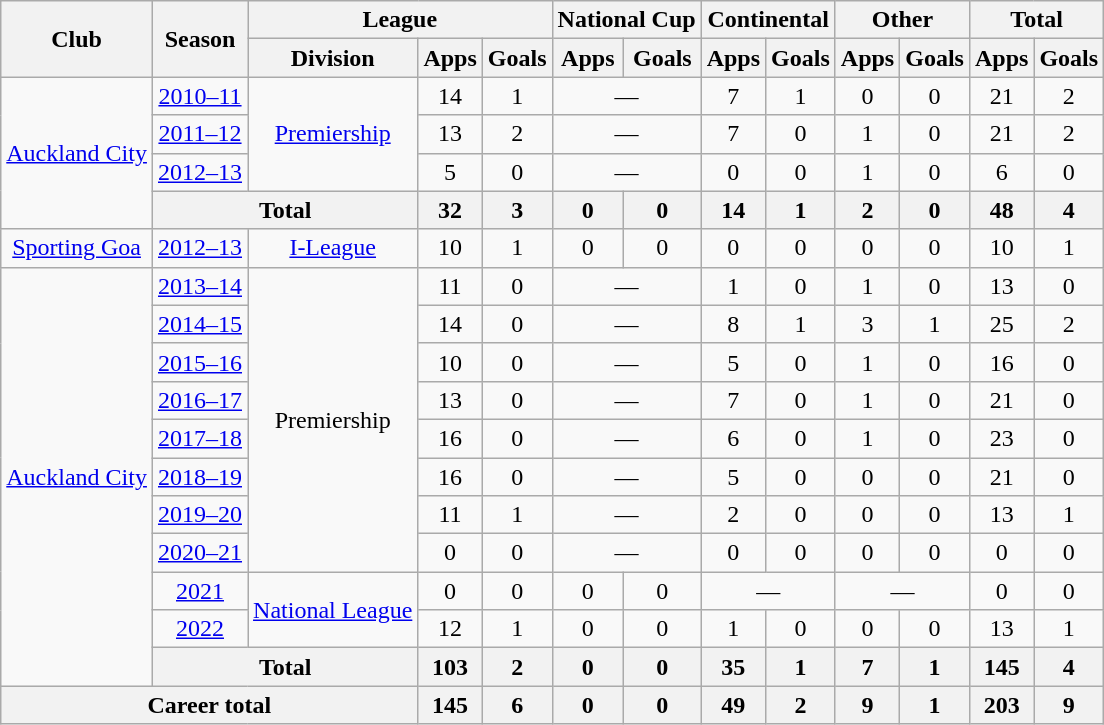<table class="wikitable" style="text-align:center;">
<tr>
<th rowspan="2">Club</th>
<th rowspan="2">Season</th>
<th colspan="3">League</th>
<th colspan="2">National Cup</th>
<th colspan="2">Continental</th>
<th colspan="2">Other</th>
<th colspan="2">Total</th>
</tr>
<tr>
<th>Division</th>
<th>Apps</th>
<th>Goals</th>
<th>Apps</th>
<th>Goals</th>
<th>Apps</th>
<th>Goals</th>
<th>Apps</th>
<th>Goals</th>
<th>Apps</th>
<th>Goals</th>
</tr>
<tr>
<td rowspan="4"><a href='#'>Auckland City</a></td>
<td><a href='#'>2010–11</a></td>
<td rowspan=3><a href='#'>Premiership</a></td>
<td>14</td>
<td>1</td>
<td colspan=2>—</td>
<td>7</td>
<td>1</td>
<td>0</td>
<td>0</td>
<td>21</td>
<td>2</td>
</tr>
<tr>
<td><a href='#'>2011–12</a></td>
<td>13</td>
<td>2</td>
<td colspan=2>—</td>
<td>7</td>
<td>0</td>
<td>1</td>
<td>0</td>
<td>21</td>
<td>2</td>
</tr>
<tr>
<td><a href='#'>2012–13</a></td>
<td>5</td>
<td>0</td>
<td colspan=2>—</td>
<td>0</td>
<td>0</td>
<td>1</td>
<td>0</td>
<td>6</td>
<td>0</td>
</tr>
<tr>
<th colspan=2>Total</th>
<th>32</th>
<th>3</th>
<th>0</th>
<th>0</th>
<th>14</th>
<th>1</th>
<th>2</th>
<th>0</th>
<th>48</th>
<th>4</th>
</tr>
<tr>
<td rowspan="1"><a href='#'>Sporting Goa</a></td>
<td><a href='#'>2012–13</a></td>
<td><a href='#'>I-League</a></td>
<td>10</td>
<td>1</td>
<td>0</td>
<td>0</td>
<td>0</td>
<td>0</td>
<td>0</td>
<td>0</td>
<td>10</td>
<td>1</td>
</tr>
<tr>
<td rowspan="11"><a href='#'>Auckland City</a></td>
<td><a href='#'>2013–14</a></td>
<td rowspan=8>Premiership</td>
<td>11</td>
<td>0</td>
<td colspan=2>—</td>
<td>1</td>
<td>0</td>
<td>1</td>
<td>0</td>
<td>13</td>
<td>0</td>
</tr>
<tr>
<td><a href='#'>2014–15</a></td>
<td>14</td>
<td>0</td>
<td colspan=2>—</td>
<td>8</td>
<td>1</td>
<td>3</td>
<td>1</td>
<td>25</td>
<td>2</td>
</tr>
<tr>
<td><a href='#'>2015–16</a></td>
<td>10</td>
<td>0</td>
<td colspan=2>—</td>
<td>5</td>
<td>0</td>
<td>1</td>
<td>0</td>
<td>16</td>
<td>0</td>
</tr>
<tr>
<td><a href='#'>2016–17</a></td>
<td>13</td>
<td>0</td>
<td colspan=2>—</td>
<td>7</td>
<td>0</td>
<td>1</td>
<td>0</td>
<td>21</td>
<td>0</td>
</tr>
<tr>
<td><a href='#'>2017–18</a></td>
<td>16</td>
<td>0</td>
<td colspan=2>—</td>
<td>6</td>
<td>0</td>
<td>1</td>
<td>0</td>
<td>23</td>
<td>0</td>
</tr>
<tr>
<td><a href='#'>2018–19</a></td>
<td>16</td>
<td>0</td>
<td colspan=2>—</td>
<td>5</td>
<td>0</td>
<td>0</td>
<td>0</td>
<td>21</td>
<td>0</td>
</tr>
<tr>
<td><a href='#'>2019–20</a></td>
<td>11</td>
<td>1</td>
<td colspan=2>—</td>
<td>2</td>
<td>0</td>
<td>0</td>
<td>0</td>
<td>13</td>
<td>1</td>
</tr>
<tr>
<td><a href='#'>2020–21</a></td>
<td>0</td>
<td>0</td>
<td colspan=2>—</td>
<td>0</td>
<td>0</td>
<td>0</td>
<td>0</td>
<td>0</td>
<td>0</td>
</tr>
<tr>
<td><a href='#'>2021</a></td>
<td rowspan=2><a href='#'>National League</a></td>
<td>0</td>
<td>0</td>
<td>0</td>
<td>0</td>
<td colspan=2>—</td>
<td colspan=2>—</td>
<td>0</td>
<td>0</td>
</tr>
<tr>
<td><a href='#'>2022</a></td>
<td>12</td>
<td>1</td>
<td>0</td>
<td>0</td>
<td>1</td>
<td>0</td>
<td>0</td>
<td>0</td>
<td>13</td>
<td>1</td>
</tr>
<tr>
<th colspan=2>Total</th>
<th>103</th>
<th>2</th>
<th>0</th>
<th>0</th>
<th>35</th>
<th>1</th>
<th>7</th>
<th>1</th>
<th>145</th>
<th>4</th>
</tr>
<tr>
<th colspan="3">Career total</th>
<th>145</th>
<th>6</th>
<th>0</th>
<th>0</th>
<th>49</th>
<th>2</th>
<th>9</th>
<th>1</th>
<th>203</th>
<th>9</th>
</tr>
</table>
